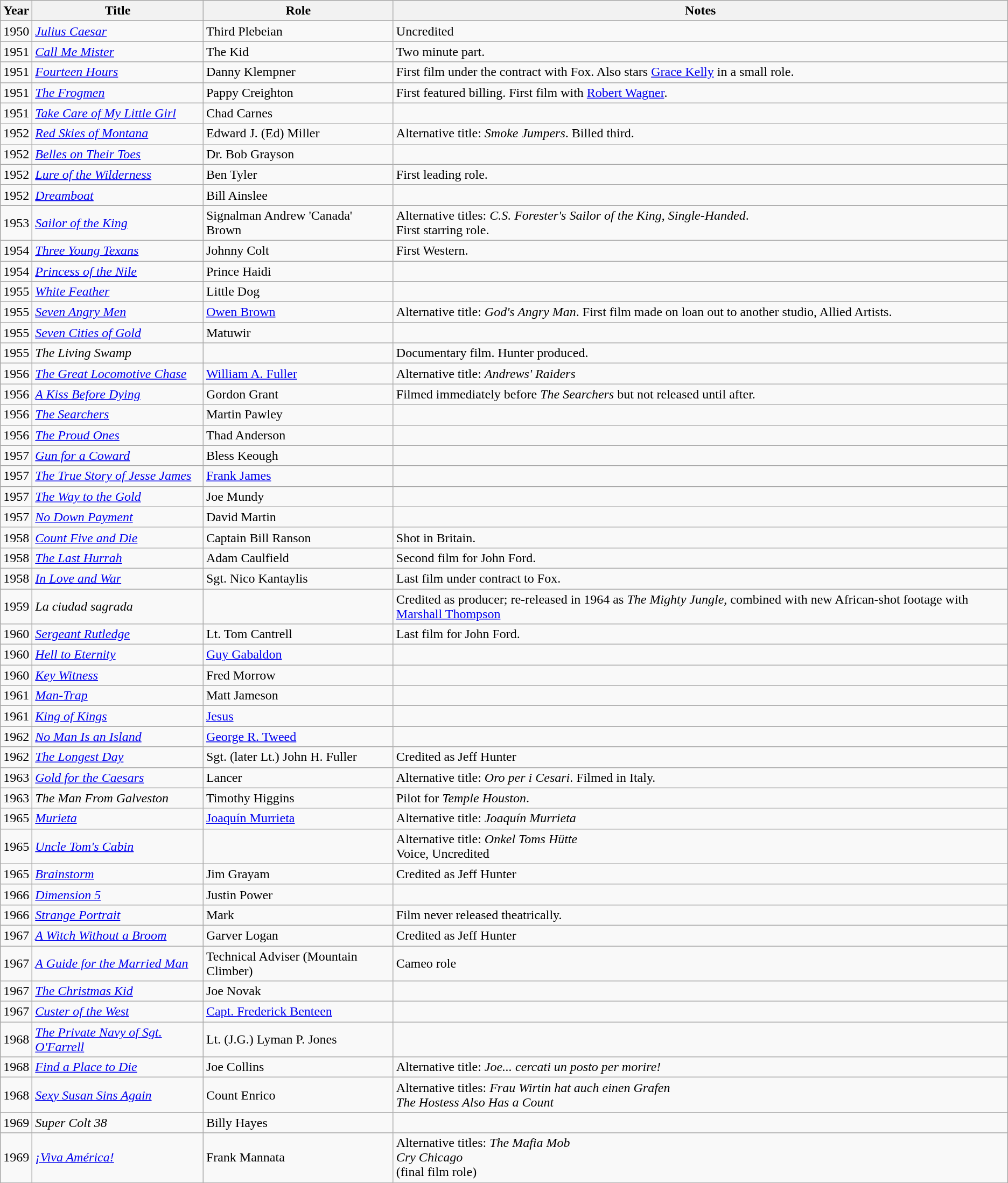<table class="wikitable sortable">
<tr>
<th>Year</th>
<th>Title</th>
<th>Role</th>
<th class="unsortable">Notes</th>
</tr>
<tr>
<td>1950</td>
<td><em><a href='#'>Julius Caesar</a></em></td>
<td>Third Plebeian</td>
<td>Uncredited</td>
</tr>
<tr>
<td>1951</td>
<td><em><a href='#'>Call Me Mister</a></em></td>
<td>The Kid</td>
<td>Two minute part.</td>
</tr>
<tr>
<td>1951</td>
<td><em><a href='#'>Fourteen Hours</a></em></td>
<td>Danny Klempner</td>
<td>First film under the contract with Fox. Also stars <a href='#'>Grace Kelly</a> in a small role.</td>
</tr>
<tr>
<td>1951</td>
<td><em><a href='#'>The Frogmen</a></em></td>
<td>Pappy Creighton</td>
<td>First featured billing. First film with <a href='#'>Robert Wagner</a>.</td>
</tr>
<tr>
<td>1951</td>
<td><em><a href='#'>Take Care of My Little Girl</a></em></td>
<td>Chad Carnes</td>
<td></td>
</tr>
<tr>
<td>1952</td>
<td><em><a href='#'>Red Skies of Montana</a></em></td>
<td>Edward J. (Ed) Miller</td>
<td>Alternative title: <em>Smoke Jumpers</em>. Billed third.</td>
</tr>
<tr>
<td>1952</td>
<td><em><a href='#'>Belles on Their Toes</a></em></td>
<td>Dr. Bob Grayson</td>
<td></td>
</tr>
<tr>
<td>1952</td>
<td><em><a href='#'>Lure of the Wilderness</a></em></td>
<td>Ben Tyler</td>
<td>First leading role.</td>
</tr>
<tr>
<td>1952</td>
<td><em><a href='#'>Dreamboat</a></em></td>
<td>Bill Ainslee</td>
<td></td>
</tr>
<tr>
<td>1953</td>
<td><em><a href='#'>Sailor of the King</a></em></td>
<td>Signalman Andrew 'Canada' Brown</td>
<td>Alternative titles: <em>C.S. Forester's Sailor of the King</em>, <em>Single-Handed</em>.<br>First starring role.</td>
</tr>
<tr>
<td>1954</td>
<td><em><a href='#'>Three Young Texans</a></em></td>
<td>Johnny Colt</td>
<td>First Western.</td>
</tr>
<tr>
<td>1954</td>
<td><em><a href='#'>Princess of the Nile</a></em></td>
<td>Prince Haidi</td>
<td></td>
</tr>
<tr>
<td>1955</td>
<td><em><a href='#'>White Feather</a></em></td>
<td>Little Dog</td>
<td></td>
</tr>
<tr>
<td>1955</td>
<td><em><a href='#'>Seven Angry Men</a></em></td>
<td><a href='#'>Owen Brown</a></td>
<td>Alternative title: <em>God's Angry Man</em>. First film made on loan out to another studio, Allied Artists.</td>
</tr>
<tr>
<td>1955</td>
<td><em><a href='#'>Seven Cities of Gold</a></em></td>
<td>Matuwir</td>
<td></td>
</tr>
<tr>
<td>1955</td>
<td><em>The Living Swamp</em></td>
<td></td>
<td>Documentary film. Hunter produced.</td>
</tr>
<tr>
<td>1956</td>
<td><em><a href='#'>The Great Locomotive Chase</a></em></td>
<td><a href='#'>William A. Fuller</a></td>
<td>Alternative title: <em>Andrews' Raiders</em></td>
</tr>
<tr>
<td>1956</td>
<td><em><a href='#'>A Kiss Before Dying</a></em></td>
<td>Gordon Grant</td>
<td>Filmed immediately before <em>The Searchers</em> but not released until after.</td>
</tr>
<tr>
<td>1956</td>
<td><em><a href='#'>The Searchers</a></em></td>
<td>Martin Pawley</td>
<td></td>
</tr>
<tr>
<td>1956</td>
<td><em><a href='#'>The Proud Ones</a></em></td>
<td>Thad Anderson</td>
<td></td>
</tr>
<tr>
<td>1957</td>
<td><em><a href='#'>Gun for a Coward</a></em></td>
<td>Bless Keough</td>
<td></td>
</tr>
<tr>
<td>1957</td>
<td><em><a href='#'>The True Story of Jesse James</a></em></td>
<td><a href='#'>Frank James</a></td>
<td></td>
</tr>
<tr>
<td>1957</td>
<td><em><a href='#'>The Way to the Gold</a></em></td>
<td>Joe Mundy</td>
<td></td>
</tr>
<tr>
<td>1957</td>
<td><em><a href='#'>No Down Payment</a></em></td>
<td>David Martin</td>
<td></td>
</tr>
<tr>
<td>1958</td>
<td><em><a href='#'>Count Five and Die</a></em></td>
<td>Captain Bill Ranson</td>
<td>Shot in Britain.</td>
</tr>
<tr>
<td>1958</td>
<td><em><a href='#'>The Last Hurrah</a></em></td>
<td>Adam Caulfield</td>
<td>Second film for John Ford.</td>
</tr>
<tr>
<td>1958</td>
<td><em><a href='#'>In Love and War</a></em></td>
<td>Sgt. Nico Kantaylis</td>
<td>Last film under contract to Fox.</td>
</tr>
<tr>
<td>1959</td>
<td><em>La ciudad sagrada</em></td>
<td></td>
<td>Credited as producer; re-released in 1964 as <em>The Mighty Jungle</em>, combined with new African-shot footage with <a href='#'>Marshall Thompson</a></td>
</tr>
<tr>
<td>1960</td>
<td><em><a href='#'>Sergeant Rutledge</a></em></td>
<td>Lt. Tom Cantrell</td>
<td>Last film for John Ford.</td>
</tr>
<tr>
<td>1960</td>
<td><em><a href='#'>Hell to Eternity</a></em></td>
<td><a href='#'>Guy Gabaldon</a></td>
<td></td>
</tr>
<tr>
<td>1960</td>
<td><em><a href='#'>Key Witness</a></em></td>
<td>Fred Morrow</td>
<td></td>
</tr>
<tr>
<td>1961</td>
<td><em><a href='#'>Man-Trap</a></em></td>
<td>Matt Jameson</td>
<td></td>
</tr>
<tr>
<td>1961</td>
<td><em><a href='#'>King of Kings</a></em></td>
<td><a href='#'>Jesus</a></td>
<td></td>
</tr>
<tr>
<td>1962</td>
<td><em><a href='#'>No Man Is an Island</a></em></td>
<td><a href='#'>George R. Tweed</a></td>
<td></td>
</tr>
<tr>
<td>1962</td>
<td><em><a href='#'>The Longest Day</a></em></td>
<td>Sgt. (later Lt.) John H. Fuller</td>
<td>Credited as Jeff Hunter</td>
</tr>
<tr>
<td>1963</td>
<td><em><a href='#'>Gold for the Caesars</a></em></td>
<td>Lancer</td>
<td>Alternative title: <em>Oro per i Cesari</em>. Filmed in Italy.</td>
</tr>
<tr>
<td>1963</td>
<td><em>The Man From Galveston</em></td>
<td>Timothy Higgins</td>
<td>Pilot for <em>Temple Houston</em>.</td>
</tr>
<tr>
<td>1965</td>
<td><em><a href='#'>Murieta</a></em></td>
<td><a href='#'>Joaquín Murrieta</a></td>
<td>Alternative title: <em>Joaquín Murrieta</em></td>
</tr>
<tr>
<td>1965</td>
<td><em><a href='#'>Uncle Tom's Cabin</a></em></td>
<td></td>
<td>Alternative title: <em>Onkel Toms Hütte</em><br>Voice, Uncredited</td>
</tr>
<tr>
<td>1965</td>
<td><em><a href='#'>Brainstorm</a></em></td>
<td>Jim Grayam</td>
<td>Credited as Jeff Hunter</td>
</tr>
<tr>
<td>1966</td>
<td><em><a href='#'>Dimension 5</a></em></td>
<td>Justin Power</td>
<td></td>
</tr>
<tr>
<td>1966</td>
<td><em><a href='#'>Strange Portrait</a></em></td>
<td>Mark</td>
<td>Film never released theatrically.</td>
</tr>
<tr>
<td>1967</td>
<td><em><a href='#'>A Witch Without a Broom</a></em></td>
<td>Garver Logan</td>
<td>Credited as Jeff Hunter</td>
</tr>
<tr>
<td>1967</td>
<td><em><a href='#'>A Guide for the Married Man</a></em></td>
<td>Technical Adviser (Mountain Climber)</td>
<td>Cameo role</td>
</tr>
<tr>
<td>1967</td>
<td><em><a href='#'>The Christmas Kid</a></em></td>
<td>Joe Novak</td>
<td></td>
</tr>
<tr>
<td>1967</td>
<td><em><a href='#'>Custer of the West</a></em></td>
<td><a href='#'>Capt. Frederick Benteen</a></td>
<td></td>
</tr>
<tr>
<td>1968</td>
<td><em><a href='#'>The Private Navy of Sgt. O'Farrell</a></em></td>
<td>Lt. (J.G.) Lyman P. Jones</td>
<td></td>
</tr>
<tr>
<td>1968</td>
<td><em><a href='#'>Find a Place to Die</a></em></td>
<td>Joe Collins</td>
<td>Alternative title: <em>Joe... cercati un posto per morire!</em></td>
</tr>
<tr>
<td>1968</td>
<td><em><a href='#'>Sexy Susan Sins Again</a></em></td>
<td>Count Enrico</td>
<td>Alternative titles: <em>Frau Wirtin hat auch einen Grafen</em><br><em>The Hostess Also Has a Count</em></td>
</tr>
<tr>
<td>1969</td>
<td><em>Super Colt 38</em></td>
<td>Billy Hayes</td>
<td></td>
</tr>
<tr>
<td>1969</td>
<td><em><a href='#'>¡Viva América!</a></em></td>
<td>Frank Mannata</td>
<td>Alternative titles: <em>The Mafia Mob</em><br><em>Cry Chicago</em><br>(final film role)</td>
</tr>
</table>
